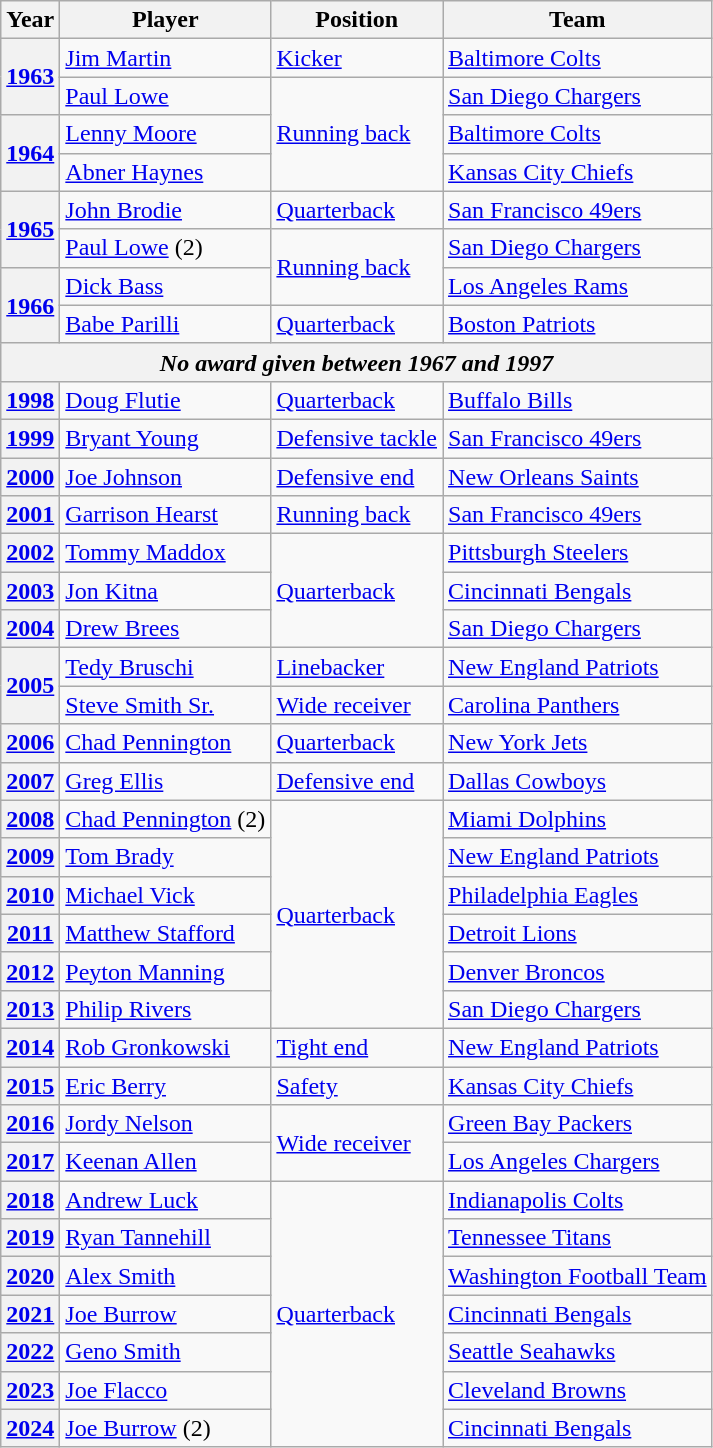<table class="wikitable">
<tr>
<th>Year</th>
<th>Player</th>
<th>Position</th>
<th>Team</th>
</tr>
<tr>
<th rowspan="2"><a href='#'>1963</a></th>
<td><a href='#'>Jim Martin</a></td>
<td><a href='#'>Kicker</a></td>
<td><a href='#'>Baltimore Colts</a></td>
</tr>
<tr>
<td><a href='#'>Paul Lowe</a></td>
<td rowspan="3"><a href='#'>Running back</a></td>
<td><a href='#'>San Diego Chargers</a></td>
</tr>
<tr>
<th rowspan="2"><a href='#'>1964</a></th>
<td><a href='#'>Lenny Moore</a></td>
<td><a href='#'>Baltimore Colts</a></td>
</tr>
<tr>
<td><a href='#'>Abner Haynes</a></td>
<td><a href='#'>Kansas City Chiefs</a></td>
</tr>
<tr>
<th rowspan="2"><a href='#'>1965</a></th>
<td><a href='#'>John Brodie</a></td>
<td><a href='#'>Quarterback</a></td>
<td><a href='#'>San Francisco 49ers</a></td>
</tr>
<tr>
<td><a href='#'>Paul Lowe</a> (2)</td>
<td rowspan="2"><a href='#'>Running back</a></td>
<td><a href='#'>San Diego Chargers</a></td>
</tr>
<tr>
<th rowspan="2"><a href='#'>1966</a></th>
<td><a href='#'>Dick Bass</a></td>
<td><a href='#'>Los Angeles Rams</a></td>
</tr>
<tr>
<td><a href='#'>Babe Parilli</a></td>
<td><a href='#'>Quarterback</a></td>
<td><a href='#'>Boston Patriots</a></td>
</tr>
<tr>
<th colspan="4"><em>No award given between 1967 and 1997</em></th>
</tr>
<tr>
<th><a href='#'>1998</a></th>
<td><a href='#'>Doug Flutie</a></td>
<td><a href='#'>Quarterback</a></td>
<td><a href='#'>Buffalo Bills</a></td>
</tr>
<tr>
<th><a href='#'>1999</a></th>
<td><a href='#'>Bryant Young</a></td>
<td><a href='#'>Defensive tackle</a></td>
<td><a href='#'>San Francisco 49ers</a></td>
</tr>
<tr>
<th><a href='#'>2000</a></th>
<td><a href='#'>Joe Johnson</a></td>
<td><a href='#'>Defensive end</a></td>
<td><a href='#'>New Orleans Saints</a></td>
</tr>
<tr>
<th><a href='#'>2001</a></th>
<td><a href='#'>Garrison Hearst</a></td>
<td><a href='#'>Running back</a></td>
<td><a href='#'>San Francisco 49ers</a></td>
</tr>
<tr>
<th><a href='#'>2002</a></th>
<td><a href='#'>Tommy Maddox</a></td>
<td rowspan="3"><a href='#'>Quarterback</a></td>
<td><a href='#'>Pittsburgh Steelers</a></td>
</tr>
<tr>
<th><a href='#'>2003</a></th>
<td><a href='#'>Jon Kitna</a></td>
<td><a href='#'>Cincinnati Bengals</a></td>
</tr>
<tr>
<th><a href='#'>2004</a></th>
<td><a href='#'>Drew Brees</a></td>
<td><a href='#'>San Diego Chargers</a></td>
</tr>
<tr>
<th rowspan="2"><a href='#'>2005</a></th>
<td><a href='#'>Tedy Bruschi</a></td>
<td><a href='#'>Linebacker</a></td>
<td><a href='#'>New England Patriots</a></td>
</tr>
<tr>
<td><a href='#'>Steve Smith Sr.</a></td>
<td><a href='#'>Wide receiver</a></td>
<td><a href='#'>Carolina Panthers</a></td>
</tr>
<tr>
<th><a href='#'>2006</a></th>
<td><a href='#'>Chad Pennington</a></td>
<td><a href='#'>Quarterback</a></td>
<td><a href='#'>New York Jets</a></td>
</tr>
<tr>
<th><a href='#'>2007</a></th>
<td><a href='#'>Greg Ellis</a></td>
<td><a href='#'>Defensive end</a></td>
<td><a href='#'>Dallas Cowboys</a></td>
</tr>
<tr>
<th><a href='#'>2008</a></th>
<td><a href='#'>Chad Pennington</a> (2)</td>
<td rowspan="6"><a href='#'>Quarterback</a></td>
<td><a href='#'>Miami Dolphins</a></td>
</tr>
<tr>
<th><a href='#'>2009</a></th>
<td><a href='#'>Tom Brady</a></td>
<td><a href='#'>New England Patriots</a></td>
</tr>
<tr>
<th><a href='#'>2010</a></th>
<td><a href='#'>Michael Vick</a></td>
<td><a href='#'>Philadelphia Eagles</a></td>
</tr>
<tr>
<th><a href='#'>2011</a></th>
<td><a href='#'>Matthew Stafford</a></td>
<td><a href='#'>Detroit Lions</a></td>
</tr>
<tr>
<th><a href='#'>2012</a></th>
<td><a href='#'>Peyton Manning</a></td>
<td><a href='#'>Denver Broncos</a></td>
</tr>
<tr>
<th><a href='#'>2013</a></th>
<td><a href='#'>Philip Rivers</a></td>
<td><a href='#'>San Diego Chargers</a></td>
</tr>
<tr>
<th><a href='#'>2014</a></th>
<td><a href='#'>Rob Gronkowski</a></td>
<td><a href='#'>Tight end</a></td>
<td><a href='#'>New England Patriots</a></td>
</tr>
<tr>
<th><a href='#'>2015</a></th>
<td><a href='#'>Eric Berry</a></td>
<td><a href='#'>Safety</a></td>
<td><a href='#'>Kansas City Chiefs</a></td>
</tr>
<tr>
<th><a href='#'>2016</a></th>
<td><a href='#'>Jordy Nelson</a></td>
<td rowspan="2"><a href='#'>Wide receiver</a></td>
<td><a href='#'>Green Bay Packers</a></td>
</tr>
<tr>
<th><a href='#'>2017</a></th>
<td><a href='#'>Keenan Allen</a></td>
<td><a href='#'>Los Angeles Chargers</a></td>
</tr>
<tr>
<th><a href='#'>2018</a></th>
<td><a href='#'>Andrew Luck</a></td>
<td rowspan="7"><a href='#'>Quarterback</a></td>
<td><a href='#'>Indianapolis Colts</a></td>
</tr>
<tr>
<th><a href='#'>2019</a></th>
<td><a href='#'>Ryan Tannehill</a></td>
<td><a href='#'>Tennessee Titans</a></td>
</tr>
<tr>
<th><a href='#'>2020</a></th>
<td><a href='#'>Alex Smith</a></td>
<td><a href='#'>Washington Football Team</a></td>
</tr>
<tr>
<th><a href='#'>2021</a></th>
<td><a href='#'>Joe Burrow</a></td>
<td><a href='#'>Cincinnati Bengals</a></td>
</tr>
<tr>
<th><a href='#'>2022</a></th>
<td><a href='#'>Geno Smith</a></td>
<td><a href='#'>Seattle Seahawks</a></td>
</tr>
<tr>
<th><a href='#'>2023</a></th>
<td><a href='#'>Joe Flacco</a></td>
<td><a href='#'>Cleveland Browns</a></td>
</tr>
<tr>
<th><a href='#'>2024</a></th>
<td><a href='#'>Joe Burrow</a> (2)</td>
<td><a href='#'>Cincinnati Bengals</a></td>
</tr>
</table>
